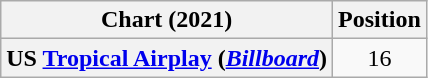<table class="wikitable plainrowheaders" style="text-align:center">
<tr>
<th scope="col">Chart (2021)</th>
<th scope="col">Position</th>
</tr>
<tr>
<th scope="row">US <a href='#'>Tropical Airplay</a> (<em><a href='#'>Billboard</a></em>)</th>
<td>16</td>
</tr>
</table>
